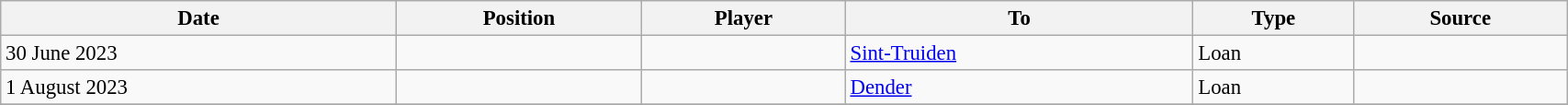<table class="wikitable sortable" style="width:90%; text-align:center; font-size:95%; text-align:left;">
<tr>
<th>Date</th>
<th>Position</th>
<th>Player</th>
<th>To</th>
<th>Type</th>
<th>Source</th>
</tr>
<tr>
<td>30 June 2023</td>
<td></td>
<td></td>
<td> <a href='#'>Sint-Truiden</a></td>
<td>Loan</td>
<td></td>
</tr>
<tr>
<td>1 August 2023</td>
<td></td>
<td></td>
<td> <a href='#'>Dender</a></td>
<td>Loan</td>
<td></td>
</tr>
<tr>
</tr>
</table>
